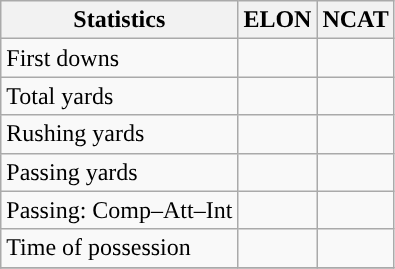<table class="wikitable" style="float: left;">
<tr>
<th>Statistics</th>
<th>ELON</th>
<th>NCAT</th>
</tr>
<tr>
<td>First downs</td>
<td></td>
<td></td>
</tr>
<tr>
<td>Total yards</td>
<td></td>
<td></td>
</tr>
<tr>
<td>Rushing yards</td>
<td></td>
<td></td>
</tr>
<tr>
<td>Passing yards</td>
<td></td>
<td></td>
</tr>
<tr>
<td>Passing: Comp–Att–Int</td>
<td></td>
<td></td>
</tr>
<tr>
<td>Time of possession</td>
<td></td>
<td></td>
</tr>
<tr>
</tr>
</table>
